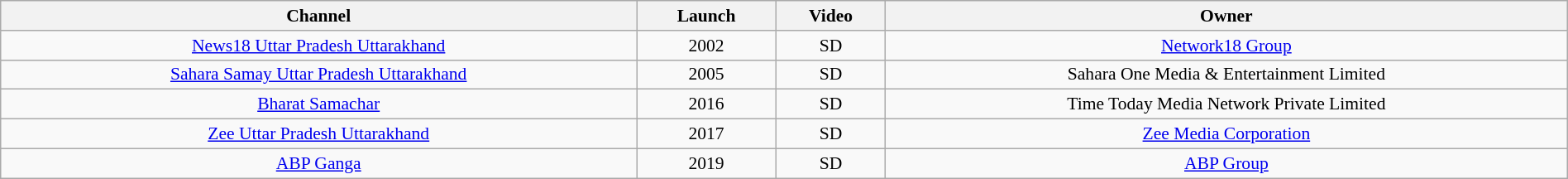<table class="wikitable sortable" style="border-collapse:collapse; font-size: 90%; text-align:center" width="100%">
<tr>
<th>Channel</th>
<th>Launch</th>
<th>Video</th>
<th>Owner</th>
</tr>
<tr>
<td><a href='#'>News18 Uttar Pradesh Uttarakhand</a></td>
<td>2002</td>
<td>SD</td>
<td><a href='#'>Network18 Group</a></td>
</tr>
<tr>
<td><a href='#'>Sahara Samay Uttar Pradesh Uttarakhand</a></td>
<td>2005</td>
<td>SD</td>
<td>Sahara One Media & Entertainment Limited</td>
</tr>
<tr>
<td><a href='#'>Bharat Samachar</a></td>
<td>2016</td>
<td>SD</td>
<td>Time Today Media Network Private Limited</td>
</tr>
<tr>
<td><a href='#'>Zee Uttar Pradesh Uttarakhand</a></td>
<td>2017</td>
<td>SD</td>
<td><a href='#'>Zee Media Corporation</a></td>
</tr>
<tr>
<td><a href='#'>ABP Ganga</a></td>
<td>2019</td>
<td>SD</td>
<td><a href='#'>ABP Group</a></td>
</tr>
</table>
